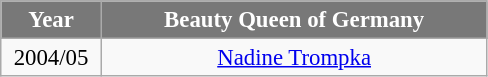<table class="wikitable sortable" style="font-size: 95%; text-align:center">
<tr>
<th width="60" style="background-color:#787878;color:#FFFFFF;">Year</th>
<th width="250" style="background-color:#787878;color:#FFFFFF;">Beauty Queen of Germany</th>
</tr>
<tr>
<td>2004/05</td>
<td><a href='#'>Nadine Trompka</a></td>
</tr>
</table>
